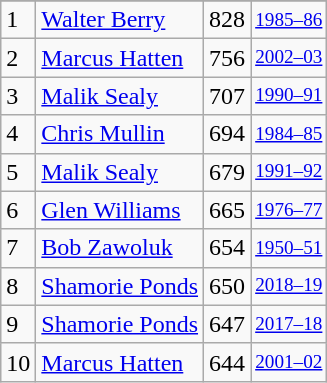<table class="wikitable">
<tr>
</tr>
<tr>
<td>1</td>
<td><a href='#'>Walter Berry</a></td>
<td>828</td>
<td style="font-size:80%;"><a href='#'>1985–86</a></td>
</tr>
<tr>
<td>2</td>
<td><a href='#'>Marcus Hatten</a></td>
<td>756</td>
<td style="font-size:80%;"><a href='#'>2002–03</a></td>
</tr>
<tr>
<td>3</td>
<td><a href='#'>Malik Sealy</a></td>
<td>707</td>
<td style="font-size:80%;"><a href='#'>1990–91</a></td>
</tr>
<tr>
<td>4</td>
<td><a href='#'>Chris Mullin</a></td>
<td>694</td>
<td style="font-size:80%;"><a href='#'>1984–85</a></td>
</tr>
<tr>
<td>5</td>
<td><a href='#'>Malik Sealy</a></td>
<td>679</td>
<td style="font-size:80%;"><a href='#'>1991–92</a></td>
</tr>
<tr>
<td>6</td>
<td><a href='#'>Glen Williams</a></td>
<td>665</td>
<td style="font-size:80%;"><a href='#'>1976–77</a></td>
</tr>
<tr>
<td>7</td>
<td><a href='#'>Bob Zawoluk</a></td>
<td>654</td>
<td style="font-size:80%;"><a href='#'>1950–51</a></td>
</tr>
<tr>
<td>8</td>
<td><a href='#'>Shamorie Ponds</a></td>
<td>650</td>
<td style="font-size:80%;"><a href='#'>2018–19</a></td>
</tr>
<tr>
<td>9</td>
<td><a href='#'>Shamorie Ponds</a></td>
<td>647</td>
<td style="font-size:80%;"><a href='#'>2017–18</a></td>
</tr>
<tr>
<td>10</td>
<td><a href='#'>Marcus Hatten</a></td>
<td>644</td>
<td style="font-size:80%;"><a href='#'>2001–02</a></td>
</tr>
</table>
